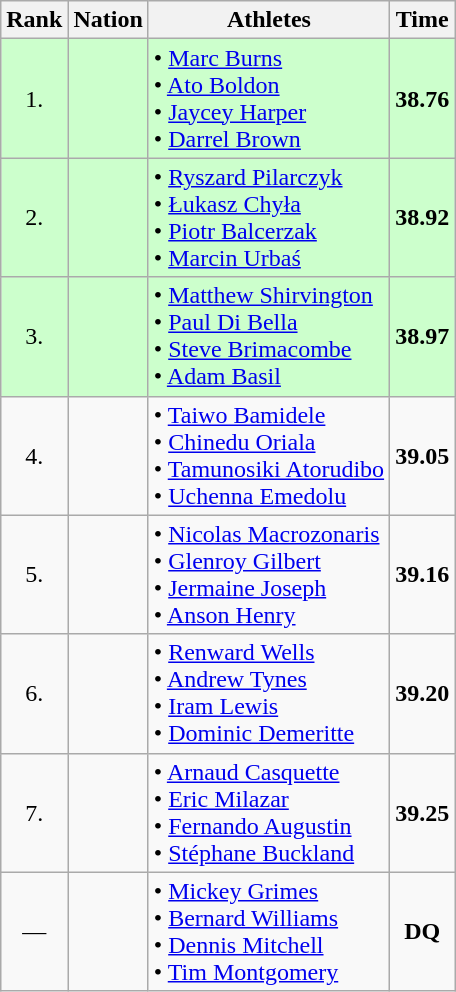<table class="wikitable" style="text-align:center">
<tr>
<th>Rank</th>
<th>Nation</th>
<th>Athletes</th>
<th>Time</th>
</tr>
<tr style="background:#ccffcc;">
<td>1.</td>
<td align=left></td>
<td align=left>• <a href='#'>Marc Burns</a><br>• <a href='#'>Ato Boldon</a><br>• <a href='#'>Jaycey Harper</a><br>• <a href='#'>Darrel Brown</a></td>
<td><strong>38.76</strong></td>
</tr>
<tr style="background:#ccffcc;">
<td>2.</td>
<td align=left></td>
<td align=left>• <a href='#'>Ryszard Pilarczyk</a><br>• <a href='#'>Łukasz Chyła</a><br>• <a href='#'>Piotr Balcerzak</a><br>• <a href='#'>Marcin Urbaś</a></td>
<td><strong>38.92</strong></td>
</tr>
<tr style="background:#ccffcc;">
<td>3.</td>
<td align=left></td>
<td align=left>• <a href='#'>Matthew Shirvington</a><br>• <a href='#'>Paul Di Bella</a><br>• <a href='#'>Steve Brimacombe</a><br>• <a href='#'>Adam Basil</a></td>
<td><strong>38.97</strong></td>
</tr>
<tr>
<td>4.</td>
<td align=left></td>
<td align=left>• <a href='#'>Taiwo Bamidele</a><br>• <a href='#'>Chinedu Oriala</a><br>• <a href='#'>Tamunosiki Atorudibo</a><br>• <a href='#'>Uchenna Emedolu</a></td>
<td><strong>39.05</strong></td>
</tr>
<tr>
<td>5.</td>
<td align=left></td>
<td align=left>• <a href='#'>Nicolas Macrozonaris</a><br>• <a href='#'>Glenroy Gilbert</a><br>• <a href='#'>Jermaine Joseph</a><br>• <a href='#'>Anson Henry</a></td>
<td><strong>39.16</strong></td>
</tr>
<tr>
<td>6.</td>
<td align=left></td>
<td align=left>• <a href='#'>Renward Wells</a><br>• <a href='#'>Andrew Tynes</a><br>• <a href='#'>Iram Lewis</a><br>• <a href='#'>Dominic Demeritte</a></td>
<td><strong>39.20</strong></td>
</tr>
<tr>
<td>7.</td>
<td align=left></td>
<td align=left>• <a href='#'>Arnaud Casquette</a><br>• <a href='#'>Eric Milazar</a><br>• <a href='#'>Fernando Augustin</a><br>• <a href='#'>Stéphane Buckland</a></td>
<td><strong>39.25</strong></td>
</tr>
<tr>
<td>—</td>
<td align=left></td>
<td align=left>• <a href='#'>Mickey Grimes</a><br>• <a href='#'>Bernard Williams</a><br>• <a href='#'>Dennis Mitchell</a><br>• <a href='#'>Tim Montgomery</a></td>
<td><strong>DQ</strong></td>
</tr>
</table>
